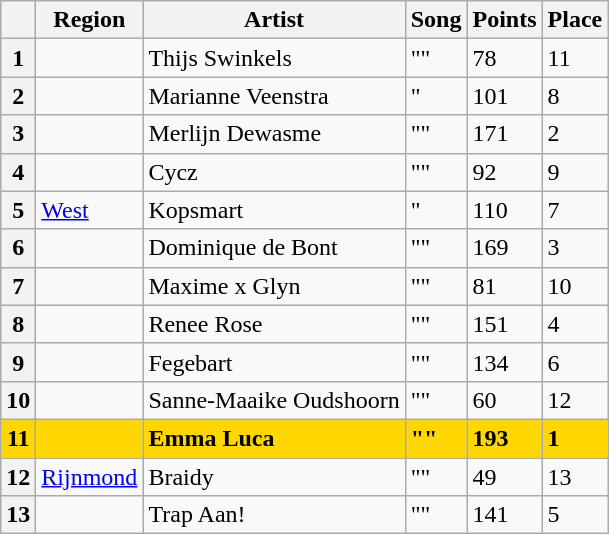<table class="sortable wikitable plainrowheaders" style="clear:left;">
<tr>
<th scope="col"></th>
<th scope="col">Region</th>
<th scope="col">Artist</th>
<th scope="col">Song</th>
<th>Points</th>
<th>Place</th>
</tr>
<tr>
<th scope="row" style="text-align:center;">1</th>
<td></td>
<td>Thijs Swinkels</td>
<td>""</td>
<td>78</td>
<td>11</td>
</tr>
<tr>
<th scope="row" style="text-align:center;">2</th>
<td></td>
<td>Marianne Veenstra</td>
<td>"</td>
<td>101</td>
<td>8</td>
</tr>
<tr>
<th scope="row" style="text-align:center;">3</th>
<td></td>
<td>Merlijn Dewasme</td>
<td>""</td>
<td>171</td>
<td>2</td>
</tr>
<tr>
<th scope="row" style="text-align:center;">4</th>
<td></td>
<td>Cycz</td>
<td>""</td>
<td>92</td>
<td>9</td>
</tr>
<tr>
<th scope="row" style="text-align:center;">5</th>
<td> <a href='#'>West</a></td>
<td>Kopsmart</td>
<td>"</td>
<td>110</td>
<td>7</td>
</tr>
<tr>
<th scope="row" style="text-align:center;">6</th>
<td></td>
<td>Dominique de Bont</td>
<td>""</td>
<td>169</td>
<td>3</td>
</tr>
<tr>
<th scope="row" style="text-align:center;">7</th>
<td></td>
<td>Maxime x Glyn</td>
<td>""</td>
<td>81</td>
<td>10</td>
</tr>
<tr>
<th scope="row" style="text-align:center;">8</th>
<td></td>
<td>Renee Rose</td>
<td>""</td>
<td>151</td>
<td>4</td>
</tr>
<tr>
<th scope="row" style="text-align:center;">9</th>
<td></td>
<td>Fegebart</td>
<td>""</td>
<td>134</td>
<td>6</td>
</tr>
<tr>
<th scope="row" style="text-align:center;">10</th>
<td></td>
<td>Sanne-Maaike Oudshoorn</td>
<td>""</td>
<td>60</td>
<td>12</td>
</tr>
<tr style="font-weight:bold; background:gold;">
<th scope="row" style="text-align:center; font-weight:bold; background:gold">11</th>
<td></td>
<td>Emma Luca</td>
<td>""</td>
<td>193</td>
<td>1</td>
</tr>
<tr>
<th scope="row" style="text-align:center;">12</th>
<td> <a href='#'>Rijnmond</a></td>
<td>Braidy</td>
<td>""</td>
<td>49</td>
<td>13</td>
</tr>
<tr>
<th scope="row" style="text-align:center;">13</th>
<td></td>
<td>Trap Aan!</td>
<td>""</td>
<td>141</td>
<td>5</td>
</tr>
</table>
